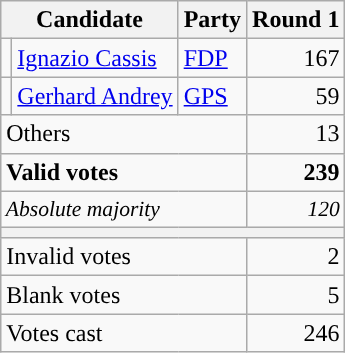<table class="wikitable" style="text-align:right;">
<tr>
<th colspan="2">Candidate</th>
<th>Party</th>
<th>Round 1</th>
</tr>
<tr>
<td style="background-color:"></td>
<td style="text-align:left;"><a href='#'>Ignazio Cassis</a></td>
<td style="text-align:left;"><a href='#'>FDP</a></td>
<td>167</td>
</tr>
<tr>
<td style="background-color:"></td>
<td style="text-align:left;"><a href='#'>Gerhard Andrey</a></td>
<td style="text-align:left;"><a href='#'>GPS</a></td>
<td>59</td>
</tr>
<tr>
<td colspan="3" style="text-align:left;">Others</td>
<td>13</td>
</tr>
<tr style="font-weight:bold;">
<td colspan="3" style="text-align:left;">Valid votes</td>
<td>239</td>
</tr>
<tr style="font-style:italic; font-size:90%;">
<td colspan="3" style="text-align:left;">Absolute majority</td>
<td>120</td>
</tr>
<tr>
<th colspan="10"></th>
</tr>
<tr>
<td colspan="3" style="text-align:left;">Invalid votes</td>
<td>2</td>
</tr>
<tr>
<td colspan="3" style="text-align:left;">Blank votes</td>
<td>5</td>
</tr>
<tr>
<td colspan="3" style="text-align:left;">Votes cast</td>
<td>246</td>
</tr>
</table>
